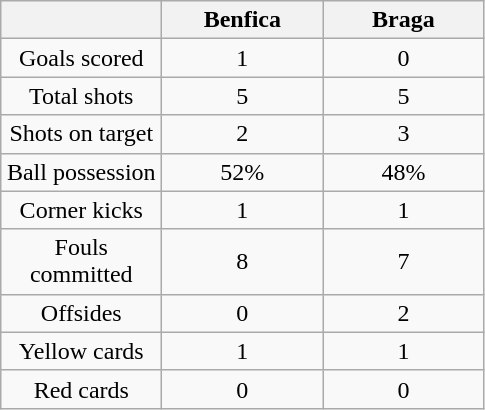<table class="wikitable" style="text-align:center">
<tr>
<th width="100"></th>
<th width="100">Benfica</th>
<th width="100">Braga</th>
</tr>
<tr>
<td>Goals scored</td>
<td>1</td>
<td>0</td>
</tr>
<tr>
<td>Total shots</td>
<td>5</td>
<td>5</td>
</tr>
<tr>
<td>Shots on target</td>
<td>2</td>
<td>3</td>
</tr>
<tr>
<td>Ball possession</td>
<td>52%</td>
<td>48%</td>
</tr>
<tr>
<td>Corner kicks</td>
<td>1</td>
<td>1</td>
</tr>
<tr>
<td>Fouls committed</td>
<td>8</td>
<td>7</td>
</tr>
<tr>
<td>Offsides</td>
<td>0</td>
<td>2</td>
</tr>
<tr>
<td>Yellow cards</td>
<td>1</td>
<td>1</td>
</tr>
<tr>
<td>Red cards</td>
<td>0</td>
<td>0</td>
</tr>
</table>
